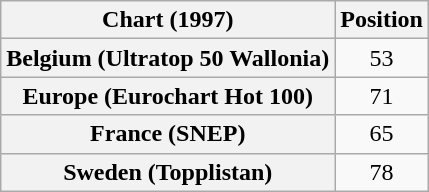<table class="wikitable sortable plainrowheaders" style="text-align:center">
<tr>
<th>Chart (1997)</th>
<th>Position</th>
</tr>
<tr>
<th scope="row">Belgium (Ultratop 50 Wallonia)</th>
<td>53</td>
</tr>
<tr>
<th scope="row">Europe (Eurochart Hot 100)</th>
<td>71</td>
</tr>
<tr>
<th scope="row">France (SNEP)</th>
<td>65</td>
</tr>
<tr>
<th scope="row">Sweden (Topplistan)</th>
<td>78</td>
</tr>
</table>
